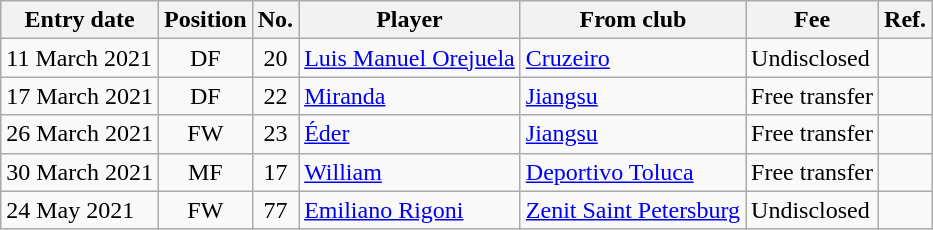<table class="wikitable sortable">
<tr>
<th><strong>Entry date</strong></th>
<th><strong>Position</strong></th>
<th><strong>No.</strong></th>
<th><strong>Player</strong></th>
<th><strong>From club</strong></th>
<th><strong>Fee</strong></th>
<th><strong>Ref.</strong></th>
</tr>
<tr>
<td>11 March 2021</td>
<td style="text-align:center;">DF</td>
<td style="text-align:center;">20</td>
<td style="text-align:left;"> <a href='#'>Luis Manuel Orejuela</a></td>
<td style="text-align:left;"><a href='#'>Cruzeiro</a></td>
<td>Undisclosed</td>
<td></td>
</tr>
<tr>
<td>17 March 2021</td>
<td style="text-align:center;">DF</td>
<td style="text-align:center;">22</td>
<td style="text-align:left;"> <a href='#'>Miranda</a></td>
<td style="text-align:left;"> <a href='#'>Jiangsu</a></td>
<td>Free transfer</td>
<td></td>
</tr>
<tr>
<td>26 March 2021</td>
<td style="text-align:center;">FW</td>
<td style="text-align:center;">23</td>
<td style="text-align:left;"> <a href='#'>Éder</a></td>
<td style="text-align:left;"> <a href='#'>Jiangsu</a></td>
<td>Free transfer</td>
<td></td>
</tr>
<tr>
<td>30 March 2021</td>
<td style="text-align:center;">MF</td>
<td style="text-align:center;">17</td>
<td style="text-align:left;"> <a href='#'>William</a></td>
<td style="text-align:left;"> <a href='#'>Deportivo Toluca</a></td>
<td>Free transfer</td>
<td></td>
</tr>
<tr>
<td>24 May 2021</td>
<td style="text-align:center;">FW</td>
<td style="text-align:center;">77</td>
<td style="text-align:left;"> <a href='#'>Emiliano Rigoni</a></td>
<td style="text-align:left;"> <a href='#'>Zenit Saint Petersburg</a></td>
<td>Undisclosed</td>
<td></td>
</tr>
</table>
